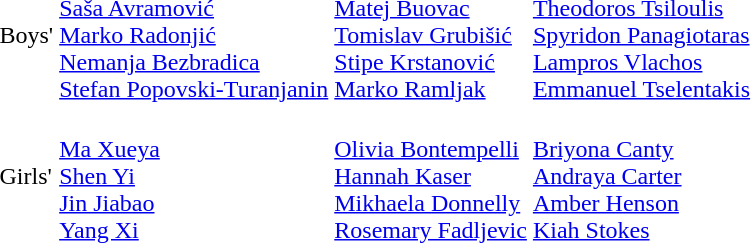<table>
<tr>
<td>Boys' <br></td>
<td><br><a href='#'>Saša Avramović</a><br><a href='#'>Marko Radonjić</a><br><a href='#'>Nemanja Bezbradica</a><br><a href='#'>Stefan Popovski-Turanjanin</a></td>
<td><br><a href='#'>Matej Buovac</a><br><a href='#'>Tomislav Grubišić</a><br><a href='#'>Stipe Krstanović</a><br><a href='#'>Marko Ramljak</a></td>
<td><br><a href='#'>Theodoros Tsiloulis</a><br><a href='#'>Spyridon Panagiotaras</a><br><a href='#'>Lampros Vlachos</a><br><a href='#'>Emmanuel Tselentakis</a></td>
</tr>
<tr>
<td>Girls' <br></td>
<td><br><a href='#'>Ma Xueya</a><br><a href='#'>Shen Yi</a><br><a href='#'>Jin Jiabao</a><br><a href='#'>Yang Xi</a></td>
<td><br><a href='#'>Olivia Bontempelli</a><br><a href='#'>Hannah Kaser</a><br><a href='#'>Mikhaela Donnelly</a><br><a href='#'>Rosemary Fadljevic</a></td>
<td><br><a href='#'>Briyona Canty</a><br><a href='#'>Andraya Carter</a><br><a href='#'>Amber Henson</a><br><a href='#'>Kiah Stokes</a></td>
</tr>
</table>
